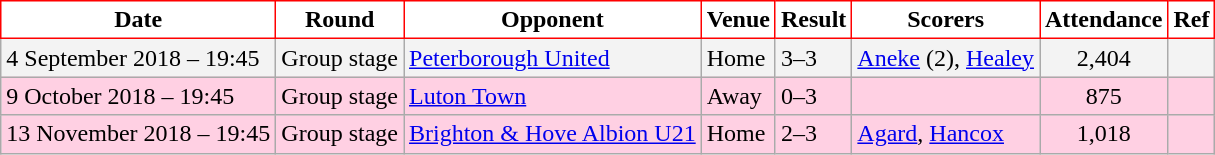<table class="wikitable">
<tr>
<th style="background:#FFFFFF; color:black; border:1px solid red;">Date</th>
<th style="background:#FFFFFF; color:black; border:1px solid red;">Round</th>
<th style="background:#FFFFFF; color:black; border:1px solid red;">Opponent</th>
<th style="background:#FFFFFF; color:black; border:1px solid red;">Venue</th>
<th style="background:#FFFFFF; color:black; border:1px solid red;">Result</th>
<th style="background:#FFFFFF; color:black; border:1px solid red;">Scorers</th>
<th style="background:#FFFFFF; color:black; border:1px solid red;">Attendance</th>
<th style="background:#FFFFFF; color:black; border:1px solid red;">Ref</th>
</tr>
<tr bgcolor = "#f3f3f3">
<td>4 September 2018 – 19:45</td>
<td align="center">Group stage</td>
<td><a href='#'>Peterborough United</a></td>
<td>Home</td>
<td>3–3</td>
<td><a href='#'>Aneke</a> (2), <a href='#'>Healey</a></td>
<td align="center">2,404</td>
<td></td>
</tr>
<tr bgcolor = "#ffd0e3">
<td>9 October 2018 – 19:45</td>
<td align="center">Group stage</td>
<td><a href='#'>Luton Town</a></td>
<td>Away</td>
<td>0–3</td>
<td> </td>
<td align="center">875</td>
<td></td>
</tr>
<tr bgcolor = "#ffd0e3">
<td>13 November 2018 – 19:45</td>
<td align="center">Group stage</td>
<td><a href='#'>Brighton & Hove Albion U21</a></td>
<td>Home</td>
<td>2–3</td>
<td><a href='#'>Agard</a>, <a href='#'>Hancox</a></td>
<td align="center">1,018</td>
<td></td>
</tr>
</table>
